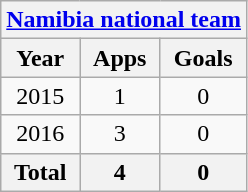<table class="wikitable" style="text-align:center">
<tr>
<th colspan=3><a href='#'>Namibia national team</a></th>
</tr>
<tr>
<th>Year</th>
<th>Apps</th>
<th>Goals</th>
</tr>
<tr>
<td>2015</td>
<td>1</td>
<td>0</td>
</tr>
<tr>
<td>2016</td>
<td>3</td>
<td>0</td>
</tr>
<tr>
<th>Total</th>
<th>4</th>
<th>0</th>
</tr>
</table>
